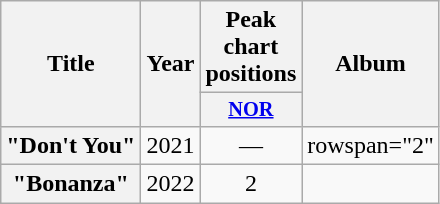<table class="wikitable plainrowheaders" style="text-align:center;">
<tr>
<th scope="col" rowspan="2">Title</th>
<th scope="col" rowspan="2">Year</th>
<th scope="col" colspan="1">Peak chart positions</th>
<th scope="col" rowspan="2">Album</th>
</tr>
<tr>
<th scope="col" style="width:3em;font-size:85%;"><a href='#'>NOR</a><br></th>
</tr>
<tr>
<th scope="row">"Don't You"<br></th>
<td>2021</td>
<td>—</td>
<td>rowspan="2" </td>
</tr>
<tr>
<th scope="row">"Bonanza"<br></th>
<td>2022</td>
<td>2</td>
</tr>
</table>
